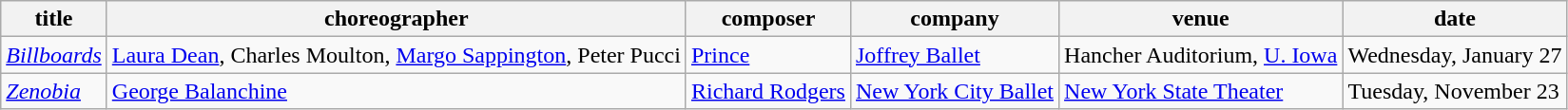<table class="wikitable sortable">
<tr>
<th>title</th>
<th>choreographer</th>
<th>composer</th>
<th>company</th>
<th>venue</th>
<th>date</th>
</tr>
<tr>
<td><em><a href='#'>Billboards</a></em></td>
<td><a href='#'>Laura Dean</a>, Charles Moulton, <a href='#'>Margo Sappington</a>, Peter Pucci</td>
<td><a href='#'>Prince</a></td>
<td><a href='#'>Joffrey Ballet</a></td>
<td>Hancher Auditorium, <a href='#'>U. Iowa</a></td>
<td>Wednesday, January 27</td>
</tr>
<tr>
<td><em><a href='#'>Zenobia</a></em></td>
<td><a href='#'>George Balanchine</a></td>
<td><a href='#'>Richard Rodgers</a></td>
<td><a href='#'>New York City Ballet</a></td>
<td><a href='#'>New York State Theater</a></td>
<td>Tuesday, November 23</td>
</tr>
</table>
